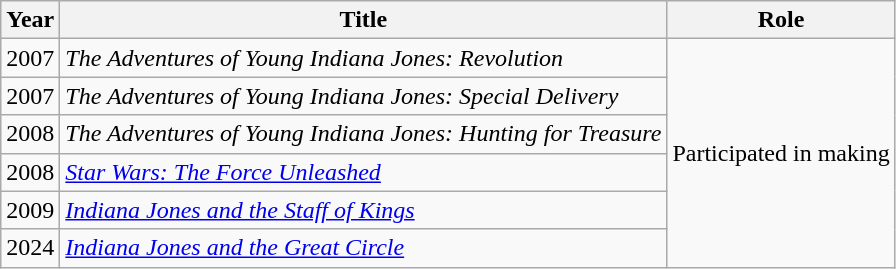<table class="wikitable sortable">
<tr>
<th>Year</th>
<th>Title</th>
<th>Role</th>
</tr>
<tr>
<td>2007</td>
<td><em>The Adventures of Young Indiana Jones: Revolution</em></td>
<td rowspan="6">Participated in making</td>
</tr>
<tr>
<td>2007</td>
<td><em>The Adventures of Young Indiana Jones: Special Delivery</em></td>
</tr>
<tr>
<td>2008</td>
<td><em>The Adventures of Young Indiana Jones: Hunting for Treasure</em></td>
</tr>
<tr>
<td>2008</td>
<td><em><a href='#'>Star Wars: The Force Unleashed</a></em></td>
</tr>
<tr>
<td>2009</td>
<td><em><a href='#'>Indiana Jones and the Staff of Kings</a></em></td>
</tr>
<tr>
<td>2024</td>
<td><em><a href='#'>Indiana Jones and the Great Circle</a></em></td>
</tr>
</table>
